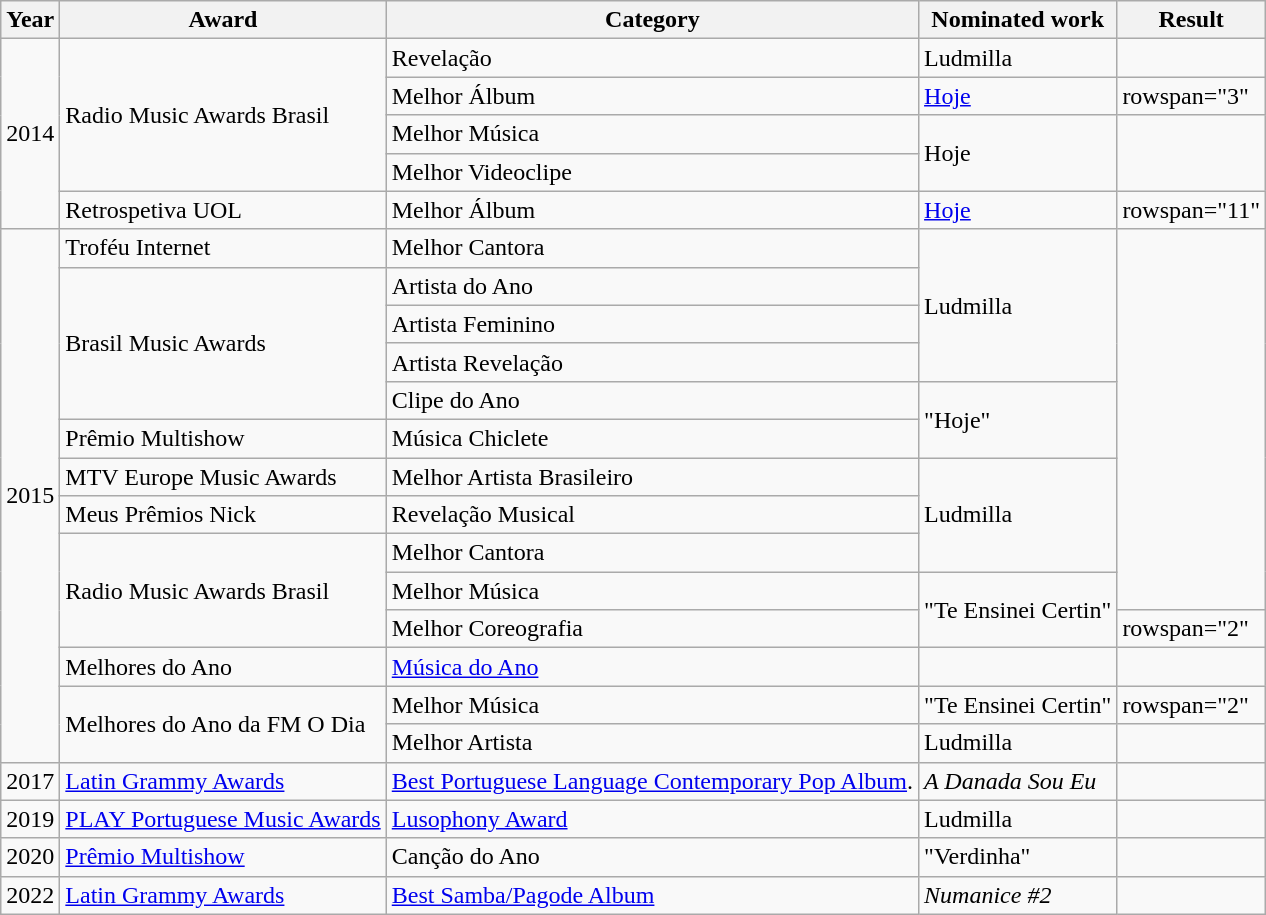<table class="wikitable">
<tr>
<th>Year</th>
<th>Award</th>
<th>Category</th>
<th>Nominated work</th>
<th>Result</th>
</tr>
<tr>
<td rowspan="5">2014</td>
<td rowspan="4">Radio Music Awards Brasil</td>
<td>Revelação</td>
<td>Ludmilla</td>
<td></td>
</tr>
<tr>
<td>Melhor Álbum</td>
<td><a href='#'>Hoje</a></td>
<td>rowspan="3" </td>
</tr>
<tr>
<td>Melhor Música</td>
<td rowspan="2">Hoje</td>
</tr>
<tr>
<td>Melhor Videoclipe</td>
</tr>
<tr>
<td>Retrospetiva UOL</td>
<td>Melhor Álbum</td>
<td><a href='#'>Hoje</a></td>
<td>rowspan="11" </td>
</tr>
<tr>
<td rowspan="14">2015</td>
<td>Troféu Internet</td>
<td>Melhor Cantora</td>
<td rowspan="4">Ludmilla</td>
</tr>
<tr>
<td rowspan="4">Brasil Music Awards</td>
<td>Artista do Ano</td>
</tr>
<tr>
<td>Artista Feminino</td>
</tr>
<tr>
<td>Artista Revelação</td>
</tr>
<tr>
<td>Clipe do Ano</td>
<td rowspan="2">"Hoje"</td>
</tr>
<tr>
<td>Prêmio Multishow</td>
<td>Música Chiclete</td>
</tr>
<tr>
<td>MTV Europe Music Awards</td>
<td>Melhor Artista Brasileiro</td>
<td rowspan="3">Ludmilla</td>
</tr>
<tr>
<td>Meus Prêmios Nick</td>
<td>Revelação Musical</td>
</tr>
<tr>
<td rowspan="3">Radio Music Awards Brasil</td>
<td>Melhor Cantora</td>
</tr>
<tr>
<td>Melhor Música</td>
<td rowspan="2">"Te Ensinei Certin"</td>
</tr>
<tr>
<td>Melhor Coreografia</td>
<td>rowspan="2" </td>
</tr>
<tr>
<td>Melhores do Ano</td>
<td><a href='#'>Música do Ano</a></td>
<td></td>
</tr>
<tr>
<td rowspan="2">Melhores do Ano da FM O Dia</td>
<td>Melhor Música</td>
<td>"Te Ensinei Certin"</td>
<td>rowspan="2" </td>
</tr>
<tr>
<td>Melhor Artista</td>
<td>Ludmilla</td>
</tr>
<tr>
<td>2017</td>
<td><a href='#'>Latin Grammy Awards</a></td>
<td><a href='#'>Best Portuguese Language Contemporary Pop Album</a>.</td>
<td><em>A Danada Sou Eu</em></td>
<td></td>
</tr>
<tr>
<td>2019</td>
<td><a href='#'>PLAY Portuguese Music Awards</a></td>
<td><a href='#'>Lusophony Award</a></td>
<td>Ludmilla</td>
<td></td>
</tr>
<tr>
<td>2020</td>
<td><a href='#'>Prêmio Multishow</a></td>
<td>Canção do Ano</td>
<td>"Verdinha"</td>
<td></td>
</tr>
<tr>
<td>2022</td>
<td><a href='#'>Latin Grammy Awards</a></td>
<td><a href='#'>Best Samba/Pagode Album</a></td>
<td><em>Numanice #2</em></td>
<td></td>
</tr>
</table>
